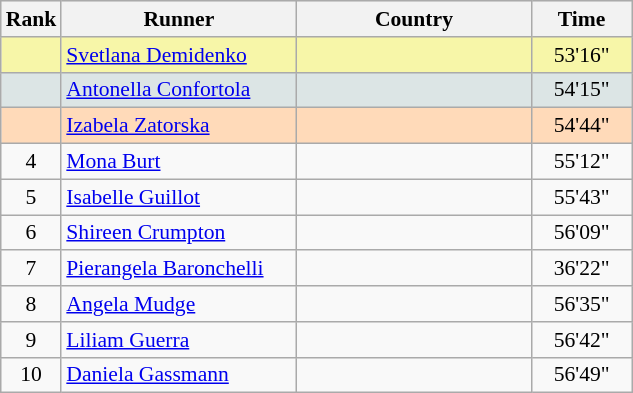<table class="wikitable" style="text-align:center; font-size: 90%; border: gray solid 1px;border-collapse:collapse;">
<tr bgcolor="#E4E4E4">
<th style="border-bottom:1px solid #AAAAAA" width=10>Rank</th>
<th style="border-bottom:1px solid #AAAAAA" width=150>Runner</th>
<th style="border-bottom:1px solid #AAAAAA" width=150>Country</th>
<th style="border-bottom:1px solid #AAAAAA" width=60>Time</th>
</tr>
<tr bgcolor=F7F6A8>
<td></td>
<td align=left><a href='#'>Svetlana Demidenko</a></td>
<td align=left></td>
<td>53'16"</td>
</tr>
<tr bgcolor=DCE5E5>
<td></td>
<td align=left><a href='#'>Antonella Confortola</a></td>
<td align=left></td>
<td>54'15"</td>
</tr>
<tr bgcolor=FFDAB9>
<td></td>
<td align=left><a href='#'>Izabela Zatorska</a></td>
<td align=left></td>
<td>54'44"</td>
</tr>
<tr>
<td>4</td>
<td align=left><a href='#'>Mona Burt</a></td>
<td align=left></td>
<td>55'12"</td>
</tr>
<tr>
<td>5</td>
<td align=left><a href='#'>Isabelle Guillot</a></td>
<td align=left></td>
<td>55'43"</td>
</tr>
<tr>
<td>6</td>
<td align=left><a href='#'>Shireen Crumpton</a></td>
<td align=left></td>
<td>56'09"</td>
</tr>
<tr>
<td>7</td>
<td align=left><a href='#'>Pierangela Baronchelli</a></td>
<td align=left></td>
<td>36'22"</td>
</tr>
<tr>
<td>8</td>
<td align=left><a href='#'>Angela Mudge</a></td>
<td align=left></td>
<td>56'35"</td>
</tr>
<tr>
<td>9</td>
<td align=left><a href='#'>Liliam Guerra</a></td>
<td align=left></td>
<td>56'42"</td>
</tr>
<tr>
<td>10</td>
<td align=left><a href='#'>Daniela Gassmann</a></td>
<td align=left></td>
<td>56'49"</td>
</tr>
</table>
